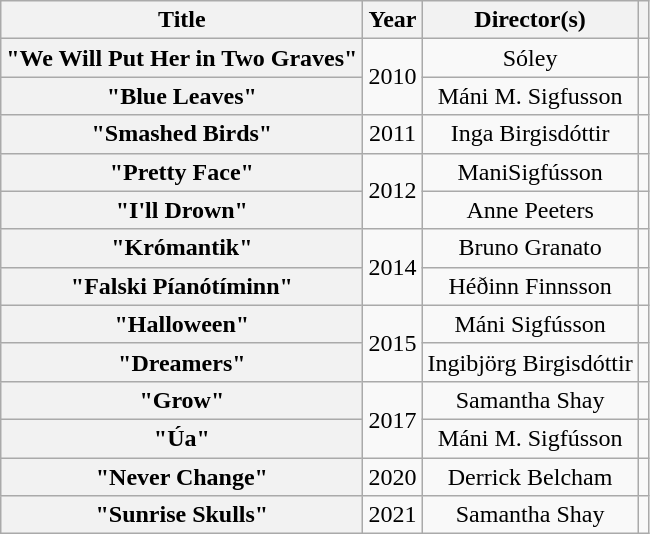<table class="wikitable plain-row-headers" style="text-align:center;">
<tr>
<th scope="col">Title</th>
<th scope="col">Year</th>
<th scope="col">Director(s)</th>
<th scope="col"></th>
</tr>
<tr>
<th scope="row">"We Will Put Her in Two Graves"</th>
<td rowspan="2">2010</td>
<td>Sóley</td>
<td></td>
</tr>
<tr>
<th scope="row">"Blue Leaves"</th>
<td>Máni M. Sigfusson</td>
<td></td>
</tr>
<tr>
<th scope="row">"Smashed Birds"</th>
<td>2011</td>
<td>Inga Birgisdóttir</td>
<td></td>
</tr>
<tr>
<th scope="row">"Pretty Face"</th>
<td rowspan="2">2012</td>
<td>ManiSigfússon</td>
<td></td>
</tr>
<tr>
<th scope="row">"I'll Drown"</th>
<td>Anne Peeters</td>
<td></td>
</tr>
<tr>
<th scope="row">"Krómantik"</th>
<td rowspan="2">2014</td>
<td>Bruno Granato</td>
<td></td>
</tr>
<tr>
<th scope="row">"Falski Píanótíminn"</th>
<td>Héðinn Finnsson</td>
<td></td>
</tr>
<tr>
<th scope="row">"Halloween"</th>
<td rowspan="2">2015</td>
<td>Máni Sigfússon</td>
<td></td>
</tr>
<tr>
<th scope="row">"Dreamers"</th>
<td>Ingibjörg Birgisdóttir</td>
<td></td>
</tr>
<tr>
<th scope="row">"Grow"</th>
<td rowspan="2">2017</td>
<td>Samantha Shay</td>
<td></td>
</tr>
<tr>
<th scope="row">"Úa"</th>
<td>Máni M. Sigfússon</td>
<td></td>
</tr>
<tr>
<th scope="row">"Never Change"</th>
<td>2020</td>
<td>Derrick Belcham</td>
<td></td>
</tr>
<tr>
<th scope="row">"Sunrise Skulls"</th>
<td>2021</td>
<td>Samantha Shay</td>
<td></td>
</tr>
</table>
